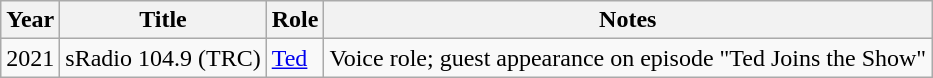<table class="wikitable sortable">
<tr>
<th>Year</th>
<th>Title</th>
<th>Role</th>
<th>Notes</th>
</tr>
<tr>
<td>2021</td>
<td>sRadio 104.9 (TRC)</td>
<td><a href='#'>Ted</a></td>
<td>Voice role; guest appearance on episode "Ted Joins the Show"</td>
</tr>
</table>
